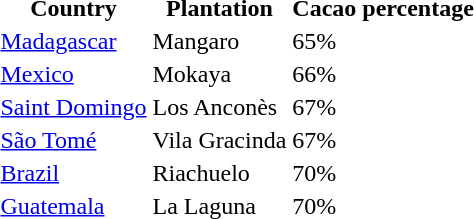<table Wikitable>
<tr>
<th>Country</th>
<th>Plantation</th>
<th>Cacao percentage</th>
</tr>
<tr>
<td><a href='#'>Madagascar</a></td>
<td>Mangaro</td>
<td>65%</td>
</tr>
<tr>
<td><a href='#'>Mexico</a></td>
<td>Mokaya</td>
<td>66%</td>
</tr>
<tr>
<td><a href='#'>Saint Domingo</a></td>
<td>Los Anconès</td>
<td>67%</td>
</tr>
<tr>
<td><a href='#'>São Tomé</a></td>
<td>Vila Gracinda</td>
<td>67%</td>
</tr>
<tr>
<td><a href='#'>Brazil</a></td>
<td>Riachuelo</td>
<td>70%</td>
</tr>
<tr>
<td><a href='#'>Guatemala</a></td>
<td>La Laguna</td>
<td>70%</td>
</tr>
</table>
